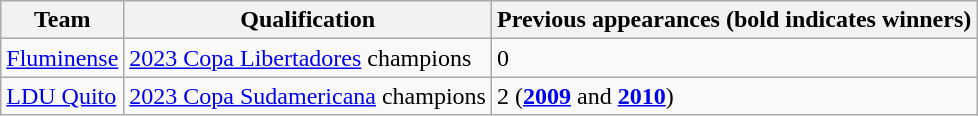<table class="wikitable">
<tr>
<th>Team</th>
<th>Qualification</th>
<th>Previous appearances (bold indicates winners)</th>
</tr>
<tr>
<td> <a href='#'>Fluminense</a></td>
<td><a href='#'>2023 Copa Libertadores</a> champions</td>
<td>0</td>
</tr>
<tr>
<td> <a href='#'>LDU Quito</a></td>
<td><a href='#'>2023 Copa Sudamericana</a> champions</td>
<td>2 (<strong><a href='#'>2009</a></strong> and <strong><a href='#'>2010</a></strong>)</td>
</tr>
</table>
